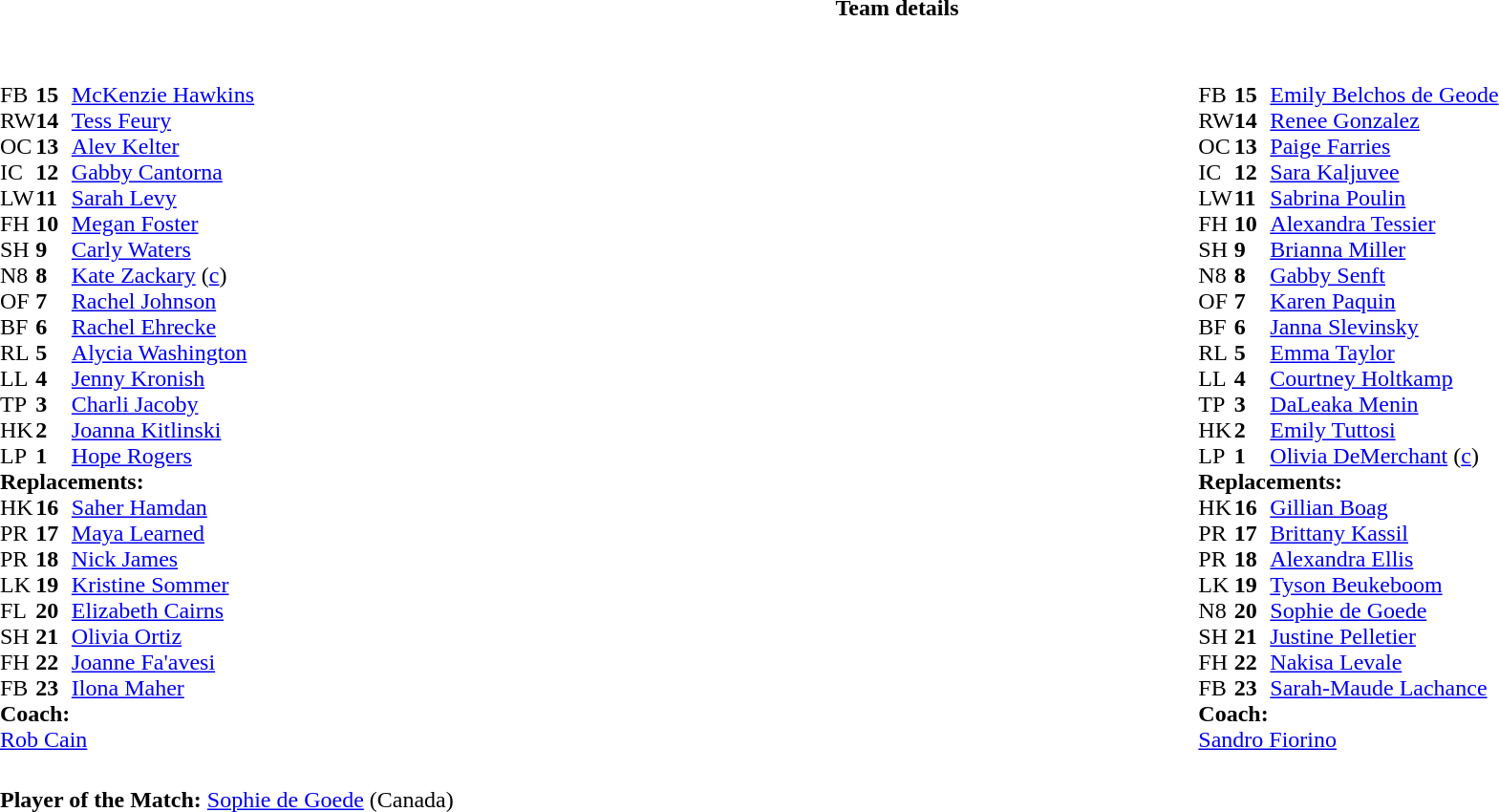<table border="0" style="width:100%">
<tr>
<th>Team details</th>
</tr>
<tr>
<td><br><table style="width:100%">
<tr>
<td style="vertical-align:top;width:50%"><br><table cellspacing="0" cellpadding="0">
<tr>
<th width="25"></th>
<th width="25"></th>
</tr>
<tr>
<td style="vertical-align:top;width:0%"></td>
</tr>
<tr>
<td>FB</td>
<td><strong>15</strong></td>
<td><a href='#'>McKenzie Hawkins</a></td>
</tr>
<tr>
<td>RW</td>
<td><strong>14</strong></td>
<td><a href='#'>Tess Feury</a></td>
<td></td>
<td></td>
</tr>
<tr>
<td>OC</td>
<td><strong>13</strong></td>
<td><a href='#'>Alev Kelter</a></td>
</tr>
<tr>
<td>IC</td>
<td><strong>12</strong></td>
<td><a href='#'>Gabby Cantorna</a></td>
</tr>
<tr>
<td>LW</td>
<td><strong>11</strong></td>
<td><a href='#'>Sarah Levy</a></td>
</tr>
<tr>
<td>FH</td>
<td><strong>10</strong></td>
<td><a href='#'>Megan Foster</a></td>
<td></td>
<td></td>
</tr>
<tr>
<td>SH</td>
<td><strong>9</strong></td>
<td><a href='#'>Carly Waters</a></td>
<td></td>
<td></td>
</tr>
<tr>
<td>N8</td>
<td><strong>8</strong></td>
<td><a href='#'>Kate Zackary</a> (<a href='#'>c</a>)</td>
</tr>
<tr>
<td>OF</td>
<td><strong>7</strong></td>
<td><a href='#'>Rachel Johnson</a></td>
</tr>
<tr>
<td>BF</td>
<td><strong>6</strong></td>
<td><a href='#'>Rachel Ehrecke</a></td>
<td></td>
<td></td>
</tr>
<tr>
<td>RL</td>
<td><strong>5</strong></td>
<td><a href='#'>Alycia Washington</a></td>
</tr>
<tr>
<td>LL</td>
<td><strong>4</strong></td>
<td><a href='#'>Jenny Kronish</a></td>
<td></td>
<td></td>
</tr>
<tr>
<td>TP</td>
<td><strong>3</strong></td>
<td><a href='#'>Charli Jacoby</a></td>
<td></td>
<td></td>
</tr>
<tr>
<td>HK</td>
<td><strong>2</strong></td>
<td><a href='#'>Joanna Kitlinski</a></td>
<td></td>
<td></td>
</tr>
<tr>
<td>LP</td>
<td><strong>1</strong></td>
<td><a href='#'>Hope Rogers</a></td>
<td></td>
<td></td>
</tr>
<tr>
<td colspan="3"><strong>Replacements:</strong></td>
</tr>
<tr>
<td>HK</td>
<td><strong>16</strong></td>
<td><a href='#'>Saher Hamdan</a></td>
<td></td>
<td></td>
</tr>
<tr>
<td>PR</td>
<td><strong>17</strong></td>
<td><a href='#'>Maya Learned</a></td>
<td></td>
<td></td>
</tr>
<tr>
<td>PR</td>
<td><strong>18</strong></td>
<td><a href='#'>Nick James</a></td>
<td></td>
<td></td>
</tr>
<tr>
<td>LK</td>
<td><strong>19</strong></td>
<td><a href='#'>Kristine Sommer</a></td>
<td></td>
<td></td>
</tr>
<tr>
<td>FL</td>
<td><strong>20</strong></td>
<td><a href='#'>Elizabeth Cairns</a></td>
<td></td>
<td></td>
</tr>
<tr>
<td>SH</td>
<td><strong>21</strong></td>
<td><a href='#'>Olivia Ortiz</a></td>
<td></td>
<td></td>
</tr>
<tr>
<td>FH</td>
<td><strong>22</strong></td>
<td><a href='#'>Joanne Fa'avesi</a></td>
<td></td>
<td></td>
</tr>
<tr>
<td>FB</td>
<td><strong>23</strong></td>
<td><a href='#'>Ilona Maher</a></td>
<td></td>
<td></td>
</tr>
<tr>
<td colspan="3"><strong>Coach:</strong></td>
</tr>
<tr>
<td colspan="4"><a href='#'>Rob Cain</a></td>
</tr>
</table>
</td>
<td style="vertical-align:top"></td>
<td style="vertical-align:top; width:50%"><br><table cellspacing="0" cellpadding="0" style="margin:auto">
<tr>
<th width="25"></th>
<th width="25"></th>
</tr>
<tr>
<td>FB</td>
<td><strong>15</strong></td>
<td><a href='#'>Emily Belchos de Geode</a></td>
</tr>
<tr>
<td>RW</td>
<td><strong>14</strong></td>
<td><a href='#'>Renee Gonzalez</a></td>
<td></td>
<td></td>
</tr>
<tr>
<td>OC</td>
<td><strong>13</strong></td>
<td><a href='#'>Paige Farries</a></td>
</tr>
<tr>
<td>IC</td>
<td><strong>12</strong></td>
<td><a href='#'>Sara Kaljuvee</a></td>
<td></td>
<td></td>
</tr>
<tr>
<td>LW</td>
<td><strong>11</strong></td>
<td><a href='#'>Sabrina Poulin</a></td>
</tr>
<tr>
<td>FH</td>
<td><strong>10</strong></td>
<td><a href='#'>Alexandra Tessier</a></td>
</tr>
<tr>
<td>SH</td>
<td><strong>9</strong></td>
<td><a href='#'>Brianna Miller</a></td>
<td></td>
<td></td>
</tr>
<tr>
<td>N8</td>
<td><strong>8</strong></td>
<td><a href='#'>Gabby Senft</a></td>
</tr>
<tr>
<td>OF</td>
<td><strong>7</strong></td>
<td><a href='#'>Karen Paquin</a></td>
</tr>
<tr>
<td>BF</td>
<td><strong>6</strong></td>
<td><a href='#'>Janna Slevinsky</a></td>
<td></td>
<td></td>
</tr>
<tr>
<td>RL</td>
<td><strong>5</strong></td>
<td><a href='#'>Emma Taylor</a></td>
</tr>
<tr>
<td>LL</td>
<td><strong>4</strong></td>
<td><a href='#'>Courtney Holtkamp</a></td>
<td></td>
<td></td>
</tr>
<tr>
<td>TP</td>
<td><strong>3</strong></td>
<td><a href='#'>DaLeaka Menin</a></td>
<td></td>
<td></td>
</tr>
<tr>
<td>HK</td>
<td><strong>2</strong></td>
<td><a href='#'>Emily Tuttosi</a></td>
<td></td>
<td></td>
</tr>
<tr>
<td>LP</td>
<td><strong>1</strong></td>
<td><a href='#'>Olivia DeMerchant</a> (<a href='#'>c</a>)</td>
<td></td>
<td></td>
</tr>
<tr>
<td colspan="3"><strong>Replacements:</strong></td>
</tr>
<tr>
<td>HK</td>
<td><strong>16</strong></td>
<td><a href='#'>Gillian Boag</a></td>
<td></td>
<td></td>
</tr>
<tr>
<td>PR</td>
<td><strong>17</strong></td>
<td><a href='#'>Brittany Kassil</a></td>
<td></td>
<td></td>
</tr>
<tr>
<td>PR</td>
<td><strong>18</strong></td>
<td><a href='#'>Alexandra Ellis</a></td>
<td></td>
<td></td>
</tr>
<tr>
<td>LK</td>
<td><strong>19</strong></td>
<td><a href='#'>Tyson Beukeboom</a></td>
<td></td>
<td></td>
</tr>
<tr>
<td>N8</td>
<td><strong>20</strong></td>
<td><a href='#'>Sophie de Goede</a></td>
<td></td>
<td></td>
</tr>
<tr>
<td>SH</td>
<td><strong>21</strong></td>
<td><a href='#'>Justine Pelletier</a></td>
<td></td>
<td></td>
</tr>
<tr>
<td>FH</td>
<td><strong>22</strong></td>
<td><a href='#'>Nakisa Levale</a></td>
<td></td>
<td></td>
</tr>
<tr>
<td>FB</td>
<td><strong>23</strong></td>
<td><a href='#'>Sarah-Maude Lachance</a></td>
<td></td>
<td></td>
</tr>
<tr>
<td colspan="3"><strong>Coach:</strong></td>
</tr>
<tr>
<td colspan="4"><a href='#'>Sandro Fiorino</a></td>
</tr>
</table>
</td>
</tr>
</table>
<table style="width:100%">
<tr>
<td><br><strong>Player of the Match:</strong>
<a href='#'>Sophie de Goede</a> (Canada)</td>
</tr>
</table>
</td>
</tr>
</table>
